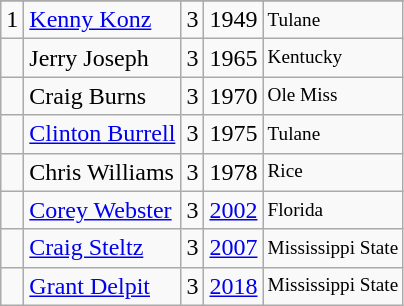<table class="wikitable">
<tr>
</tr>
<tr>
<td>1</td>
<td><a href='#'>Kenny Konz</a></td>
<td>3</td>
<td>1949</td>
<td style="font-size:80%;">Tulane</td>
</tr>
<tr>
<td></td>
<td>Jerry Joseph</td>
<td>3</td>
<td>1965</td>
<td style="font-size:80%;">Kentucky</td>
</tr>
<tr>
<td></td>
<td>Craig Burns</td>
<td>3</td>
<td>1970</td>
<td style="font-size:80%;">Ole Miss</td>
</tr>
<tr>
<td></td>
<td><a href='#'>Clinton Burrell</a></td>
<td>3</td>
<td>1975</td>
<td style="font-size:80%;">Tulane</td>
</tr>
<tr>
<td></td>
<td>Chris Williams</td>
<td>3</td>
<td>1978</td>
<td style="font-size:80%;">Rice</td>
</tr>
<tr>
<td></td>
<td><a href='#'>Corey Webster</a></td>
<td>3</td>
<td><a href='#'>2002</a></td>
<td style="font-size:80%;">Florida</td>
</tr>
<tr>
<td></td>
<td><a href='#'>Craig Steltz</a></td>
<td>3</td>
<td><a href='#'>2007</a></td>
<td style="font-size:80%;">Mississippi State</td>
</tr>
<tr>
<td></td>
<td><a href='#'>Grant Delpit</a></td>
<td>3</td>
<td><a href='#'>2018</a></td>
<td style="font-size:80%;">Mississippi State</td>
</tr>
</table>
